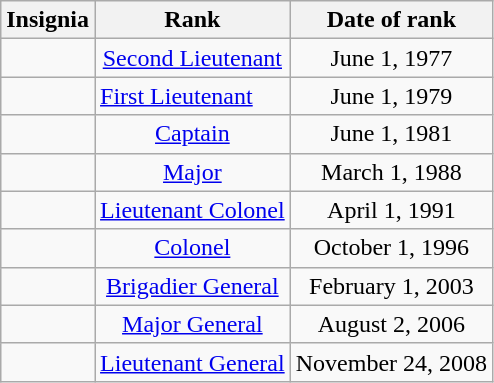<table class="wikitable">
<tr>
<th>Insignia</th>
<th>Rank</th>
<th>Date of rank</th>
</tr>
<tr>
<td align="center"></td>
<td align="center"><a href='#'>Second Lieutenant</a></td>
<td align="center">June 1, 1977</td>
</tr>
<tr>
<td align="center"></td>
<td><a href='#'>First Lieutenant</a></td>
<td align="center">June 1, 1979</td>
</tr>
<tr>
<td align="center"></td>
<td align="center"><a href='#'>Captain</a></td>
<td align="center">June 1, 1981</td>
</tr>
<tr>
<td align="center"></td>
<td align="center"><a href='#'>Major</a></td>
<td align="center">March 1, 1988</td>
</tr>
<tr>
<td align="center"></td>
<td align="center"><a href='#'>Lieutenant Colonel</a></td>
<td align="center">April 1, 1991</td>
</tr>
<tr>
<td align="center"></td>
<td align="center"><a href='#'>Colonel</a></td>
<td align="center">October 1, 1996</td>
</tr>
<tr>
<td align="center"></td>
<td align="center"><a href='#'>Brigadier General</a></td>
<td align="center">February 1, 2003</td>
</tr>
<tr>
<td align="center"></td>
<td align="center"><a href='#'>Major General</a></td>
<td align="center">August 2, 2006</td>
</tr>
<tr>
<td align="center"></td>
<td align="center"><a href='#'>Lieutenant General</a></td>
<td align="center">November 24, 2008</td>
</tr>
</table>
